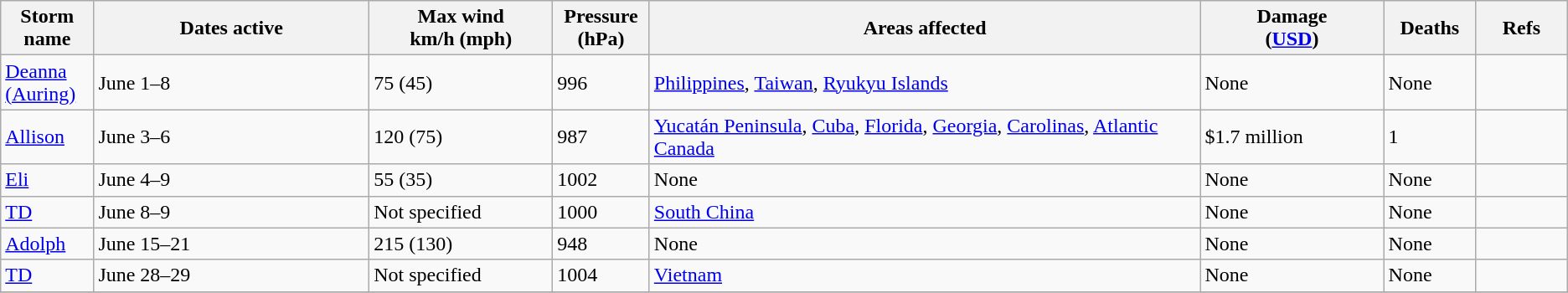<table class="wikitable sortable">
<tr>
<th width="5%">Storm name</th>
<th width="15%">Dates active</th>
<th width="10%">Max wind<br>km/h (mph)</th>
<th width="5%">Pressure<br>(hPa)</th>
<th width="30%">Areas affected</th>
<th width="10%">Damage<br>(<a href='#'>USD</a>)</th>
<th width="5%">Deaths</th>
<th width="5%">Refs</th>
</tr>
<tr>
<td><a href='#'>Deanna (Auring)</a></td>
<td>June 1–8</td>
<td>75 (45)</td>
<td>996</td>
<td><a href='#'>Philippines</a>, <a href='#'>Taiwan</a>, <a href='#'>Ryukyu Islands</a></td>
<td>None</td>
<td>None</td>
<td></td>
</tr>
<tr>
<td><a href='#'>Allison</a></td>
<td>June 3–6</td>
<td>120 (75)</td>
<td>987</td>
<td><a href='#'>Yucatán Peninsula</a>, <a href='#'>Cuba</a>, <a href='#'>Florida</a>, <a href='#'>Georgia</a>, <a href='#'>Carolinas</a>, <a href='#'>Atlantic Canada</a></td>
<td>$1.7 million</td>
<td>1</td>
<td></td>
</tr>
<tr>
<td><a href='#'>Eli</a></td>
<td>June 4–9</td>
<td>55 (35)</td>
<td>1002</td>
<td>None</td>
<td>None</td>
<td>None</td>
<td></td>
</tr>
<tr>
<td><a href='#'>TD</a></td>
<td>June 8–9</td>
<td>Not specified</td>
<td>1000</td>
<td><a href='#'>South China</a></td>
<td>None</td>
<td>None</td>
<td></td>
</tr>
<tr>
<td><a href='#'>Adolph</a></td>
<td>June 15–21</td>
<td>215 (130)</td>
<td>948</td>
<td>None</td>
<td>None</td>
<td>None</td>
<td></td>
</tr>
<tr>
<td><a href='#'>TD</a></td>
<td>June 28–29</td>
<td>Not specified</td>
<td>1004</td>
<td><a href='#'>Vietnam</a></td>
<td>None</td>
<td>None</td>
<td></td>
</tr>
<tr>
</tr>
</table>
